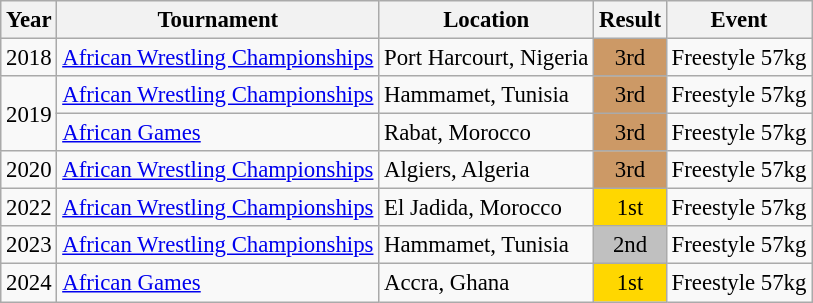<table class="wikitable" style="font-size:95%;">
<tr>
<th>Year</th>
<th>Tournament</th>
<th>Location</th>
<th>Result</th>
<th>Event</th>
</tr>
<tr>
<td>2018</td>
<td><a href='#'>African Wrestling Championships</a></td>
<td>Port Harcourt, Nigeria</td>
<td align="center" bgcolor="cc9966">3rd</td>
<td>Freestyle 57kg</td>
</tr>
<tr>
<td rowspan=2>2019</td>
<td><a href='#'>African Wrestling Championships</a></td>
<td>Hammamet, Tunisia</td>
<td align="center" bgcolor="cc9966">3rd</td>
<td>Freestyle 57kg</td>
</tr>
<tr>
<td><a href='#'>African Games</a></td>
<td>Rabat, Morocco</td>
<td align="center" bgcolor="cc9966">3rd</td>
<td>Freestyle 57kg</td>
</tr>
<tr>
<td>2020</td>
<td><a href='#'>African Wrestling Championships</a></td>
<td>Algiers, Algeria</td>
<td align="center" bgcolor="cc9966">3rd</td>
<td>Freestyle 57kg</td>
</tr>
<tr>
<td>2022</td>
<td><a href='#'>African Wrestling Championships</a></td>
<td>El Jadida, Morocco</td>
<td align="center" bgcolor="gold">1st</td>
<td>Freestyle 57kg</td>
</tr>
<tr>
<td>2023</td>
<td><a href='#'>African Wrestling Championships</a></td>
<td>Hammamet, Tunisia</td>
<td align="center" bgcolor="silver">2nd</td>
<td>Freestyle 57kg</td>
</tr>
<tr>
<td>2024</td>
<td><a href='#'>African Games</a></td>
<td>Accra, Ghana</td>
<td align="center" bgcolor="gold">1st</td>
<td>Freestyle 57kg</td>
</tr>
</table>
